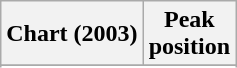<table class="wikitable">
<tr>
<th>Chart (2003)</th>
<th>Peak<br>position</th>
</tr>
<tr>
</tr>
<tr>
</tr>
<tr>
</tr>
</table>
